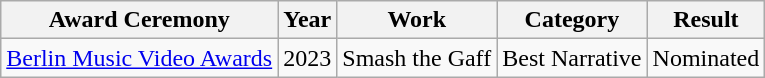<table class="wikitable">
<tr>
<th>Award Ceremony</th>
<th>Year</th>
<th>Work</th>
<th>Category</th>
<th>Result</th>
</tr>
<tr>
<td><a href='#'>Berlin Music Video Awards</a></td>
<td>2023</td>
<td>Smash the Gaff</td>
<td>Best Narrative</td>
<td>Nominated</td>
</tr>
</table>
